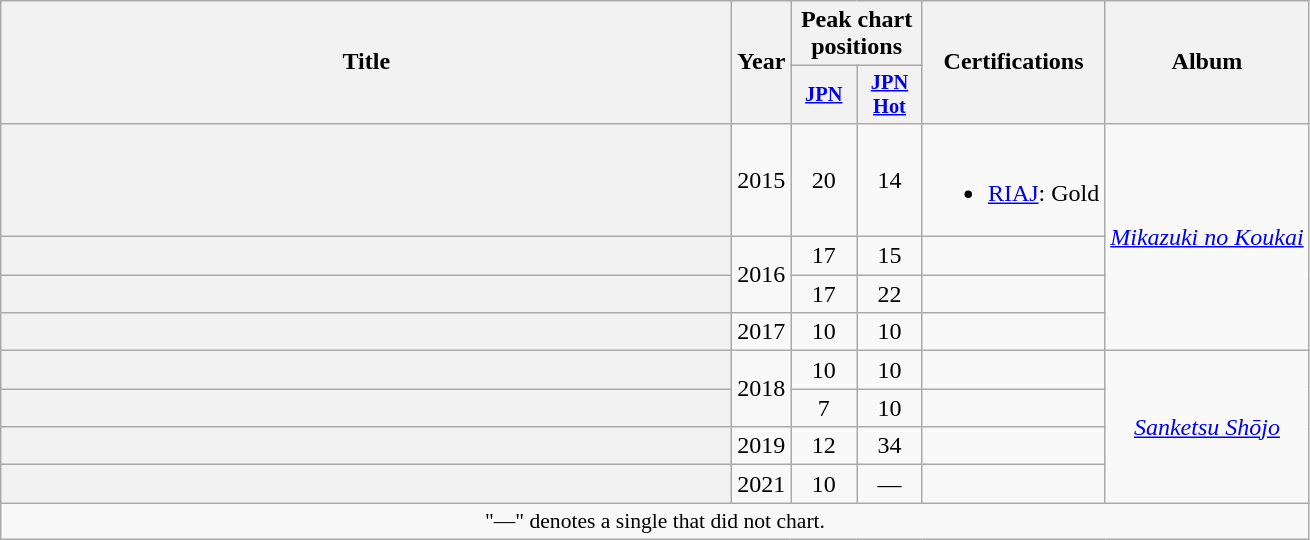<table class="wikitable plainrowheaders" style="text-align:center">
<tr>
<th scope="col" rowspan="2" style="width:30em;">Title</th>
<th scope="col" rowspan="2">Year</th>
<th scope="col" colspan="2">Peak chart positions</th>
<th scope="col" rowspan="2">Certifications</th>
<th scope="col" rowspan="2">Album</th>
</tr>
<tr>
<th scope="col" style="width:2.75em;font-size:85%"><a href='#'>JPN</a><br></th>
<th scope="col" style="width:2.75em;font-size:85%"><a href='#'>JPN<br>Hot</a><br></th>
</tr>
<tr>
<th scope="row"></th>
<td>2015</td>
<td>20</td>
<td>14</td>
<td><br><ul><li><a href='#'>RIAJ</a>: Gold </li></ul></td>
<td rowspan="4"><em><a href='#'>Mikazuki no Koukai</a></em></td>
</tr>
<tr>
<th scope="row"></th>
<td rowspan="2">2016</td>
<td>17</td>
<td>15</td>
<td></td>
</tr>
<tr>
<th scope="row"></th>
<td>17</td>
<td>22</td>
<td></td>
</tr>
<tr>
<th scope="row"></th>
<td>2017</td>
<td>10</td>
<td>10</td>
<td></td>
</tr>
<tr>
<th scope="row"></th>
<td rowspan="2">2018</td>
<td>10</td>
<td>10</td>
<td></td>
<td rowspan="4"><em><a href='#'>Sanketsu Shōjo</a></em></td>
</tr>
<tr>
<th scope="row"><br></th>
<td>7</td>
<td>10</td>
<td></td>
</tr>
<tr>
<th scope="row"></th>
<td>2019</td>
<td>12</td>
<td>34</td>
<td></td>
</tr>
<tr>
<th scope="row"></th>
<td>2021</td>
<td>10</td>
<td>—</td>
<td></td>
</tr>
<tr>
<td colspan="6" align="center" style="font-size:90%;">"—" denotes a single that did not chart.</td>
</tr>
</table>
